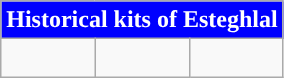<table class="wikitable">
<tr>
<th colspan="3" style="background:#0000FF; color:#FFFFFF; ">Historical kits of Esteghlal</th>
</tr>
<tr>
<td><br></td>
<td><br></td>
<td><br></td>
</tr>
</table>
